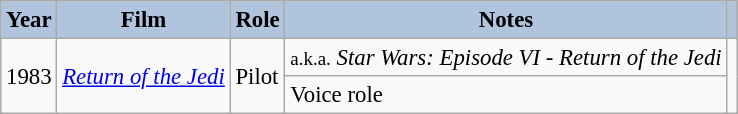<table class="wikitable" style="font-size:95%;">
<tr>
<th style="background:#B0C4DE;">Year</th>
<th style="background:#B0C4DE;">Film</th>
<th style="background:#B0C4DE;">Role</th>
<th style="background:#B0C4DE;">Notes</th>
<th style="background:#B0C4DE;"></th>
</tr>
<tr>
<td rowspan="2">1983</td>
<td rowspan="2"><em><a href='#'>Return of the Jedi</a></em></td>
<td rowspan="2">Pilot</td>
<td><small>a.k.a.</small> <em>Star Wars: Episode VI - Return of the Jedi</em></td>
<td rowspan="2"></td>
</tr>
<tr>
<td>Voice role</td>
</tr>
</table>
